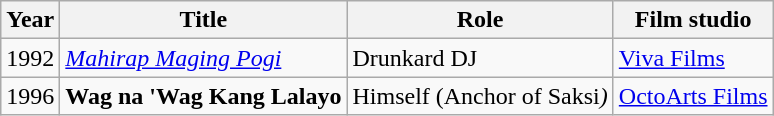<table class="wikitable plainrowheaders sortable">
<tr>
<th scope="col">Year</th>
<th scope="col">Title</th>
<th scope="col">Role</th>
<th scope="col">Film studio</th>
</tr>
<tr>
<td>1992</td>
<td><em><a href='#'>Mahirap Maging Pogi</a></em></td>
<td>Drunkard DJ</td>
<td><a href='#'>Viva Films</a></td>
</tr>
<tr>
<td>1996</td>
<td><strong>Wag na 'Wag Kang Lalayo<em></td>
<td>Himself (Anchor of </em>Saksi<em>)</td>
<td><a href='#'>OctoArts Films</a></td>
</tr>
</table>
